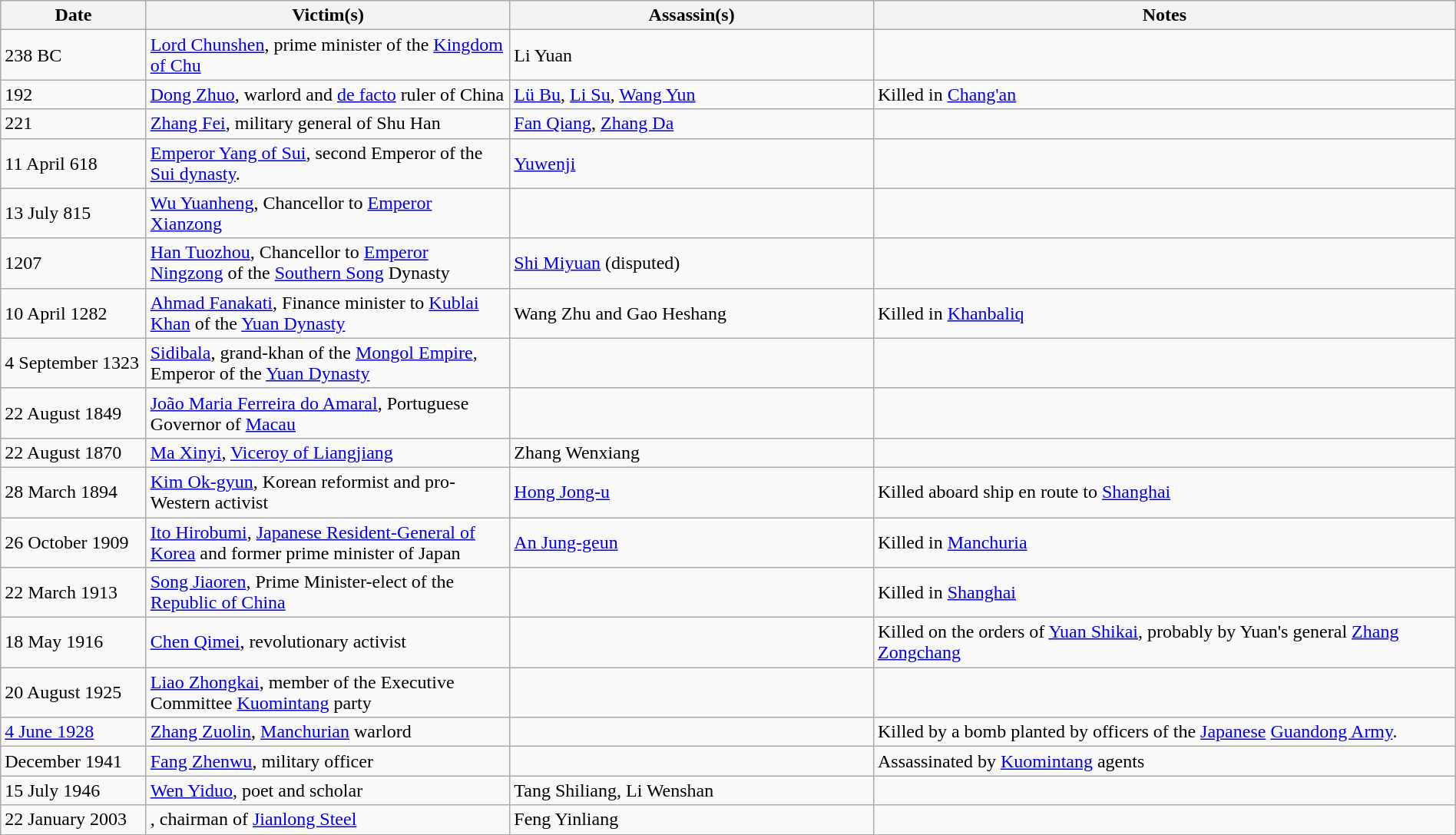<table class="wikitable"  style="width:100%">
<tr>
<th style="width:10%">Date</th>
<th style="width:25%">Victim(s)</th>
<th style="width:25%">Assassin(s)</th>
<th style="width:40%">Notes</th>
</tr>
<tr>
<td>238 BC</td>
<td><a href='#'>Lord Chunshen</a>, prime minister of the <a href='#'>Kingdom of Chu</a></td>
<td>Li Yuan</td>
<td></td>
</tr>
<tr>
<td>192</td>
<td><a href='#'>Dong Zhuo</a>, warlord and <a href='#'>de facto</a> ruler of China</td>
<td><a href='#'>Lü Bu</a>, <a href='#'>Li Su</a>, <a href='#'>Wang Yun</a></td>
<td>Killed in <a href='#'>Chang'an</a></td>
</tr>
<tr>
<td>221</td>
<td><a href='#'>Zhang Fei</a>, military general of Shu Han</td>
<td><a href='#'>Fan Qiang</a>, <a href='#'>Zhang Da</a></td>
<td></td>
</tr>
<tr>
<td>11 April 618</td>
<td><a href='#'>Emperor Yang of Sui</a>, second Emperor of the <a href='#'>Sui dynasty</a>.</td>
<td><a href='#'>Yuwenji</a></td>
<td></td>
</tr>
<tr>
<td>13 July 815</td>
<td><a href='#'>Wu Yuanheng</a>, Chancellor to <a href='#'>Emperor Xianzong</a></td>
<td></td>
<td></td>
</tr>
<tr>
<td>1207</td>
<td><a href='#'>Han Tuozhou</a>, Chancellor to <a href='#'>Emperor Ningzong</a> of the <a href='#'>Southern Song</a> Dynasty</td>
<td><a href='#'>Shi Miyuan</a> (disputed)</td>
<td></td>
</tr>
<tr>
<td>10 April 1282</td>
<td><a href='#'>Ahmad Fanakati</a>, Finance minister to <a href='#'>Kublai Khan</a> of the <a href='#'>Yuan Dynasty</a></td>
<td>Wang Zhu and Gao Heshang</td>
<td>Killed in <a href='#'>Khanbaliq</a></td>
</tr>
<tr>
<td>4 September 1323</td>
<td><a href='#'>Sidibala</a>, grand-khan of the <a href='#'>Mongol Empire</a>, Emperor of the <a href='#'>Yuan Dynasty</a></td>
<td></td>
<td></td>
</tr>
<tr>
<td>22 August 1849</td>
<td><a href='#'>João Maria Ferreira do Amaral</a>, Portuguese Governor of <a href='#'>Macau</a></td>
<td></td>
<td></td>
</tr>
<tr>
<td>22 August 1870</td>
<td><a href='#'>Ma Xinyi</a>, <a href='#'>Viceroy of Liangjiang</a></td>
<td>Zhang Wenxiang</td>
<td></td>
</tr>
<tr>
<td>28 March 1894</td>
<td><a href='#'>Kim Ok-gyun</a>, Korean reformist and pro-Western activist</td>
<td><a href='#'>Hong Jong-u</a></td>
<td>Killed aboard ship en route to <a href='#'>Shanghai</a></td>
</tr>
<tr>
<td>26 October 1909</td>
<td><a href='#'>Ito Hirobumi</a>, <a href='#'>Japanese Resident-General of Korea</a> and former prime minister of Japan</td>
<td><a href='#'>An Jung-geun</a></td>
<td>Killed in <a href='#'>Manchuria</a></td>
</tr>
<tr>
<td>22 March 1913</td>
<td><a href='#'>Song Jiaoren</a>, Prime Minister-elect of the <a href='#'>Republic of China</a></td>
<td></td>
<td>Killed in <a href='#'>Shanghai</a></td>
</tr>
<tr>
<td>18 May 1916</td>
<td><a href='#'>Chen Qimei</a>, revolutionary activist</td>
<td></td>
<td>Killed on the orders of <a href='#'>Yuan Shikai</a>, probably by Yuan's general <a href='#'>Zhang Zongchang</a></td>
</tr>
<tr>
<td>20 August 1925</td>
<td><a href='#'>Liao Zhongkai</a>, member of the Executive Committee <a href='#'>Kuomintang</a> party</td>
<td></td>
<td></td>
</tr>
<tr>
<td><a href='#'>4 June 1928</a></td>
<td><a href='#'>Zhang Zuolin</a>, <a href='#'>Manchurian</a> warlord</td>
<td></td>
<td>Killed by a bomb planted by officers of the <a href='#'>Japanese</a> <a href='#'>Guandong Army</a>.</td>
</tr>
<tr>
<td>December 1941</td>
<td><a href='#'>Fang Zhenwu</a>, military officer</td>
<td></td>
<td>Assassinated by <a href='#'>Kuomintang</a> agents</td>
</tr>
<tr>
<td>15 July 1946</td>
<td><a href='#'>Wen Yiduo</a>, poet and scholar</td>
<td>Tang Shiliang, Li Wenshan</td>
<td></td>
</tr>
<tr>
<td>22 January 2003</td>
<td>, chairman of <a href='#'>Jianlong Steel</a></td>
<td>Feng Yinliang</td>
<td></td>
</tr>
</table>
